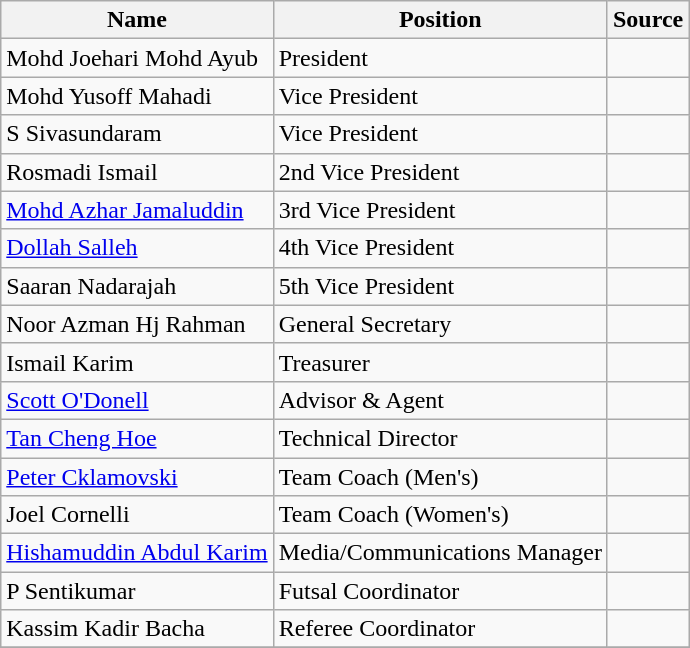<table class="wikitable">
<tr>
<th>Name</th>
<th>Position</th>
<th>Source</th>
</tr>
<tr>
<td> Mohd Joehari Mohd Ayub</td>
<td>President</td>
<td></td>
</tr>
<tr>
<td> Mohd Yusoff Mahadi</td>
<td>Vice President</td>
<td></td>
</tr>
<tr>
<td> S Sivasundaram</td>
<td>Vice President</td>
<td></td>
</tr>
<tr>
<td> Rosmadi Ismail</td>
<td>2nd Vice President</td>
<td></td>
</tr>
<tr>
<td> <a href='#'>Mohd Azhar Jamaluddin</a></td>
<td>3rd Vice President</td>
<td></td>
</tr>
<tr>
<td> <a href='#'>Dollah Salleh</a></td>
<td>4th Vice President</td>
<td></td>
</tr>
<tr>
<td> Saaran Nadarajah</td>
<td>5th Vice President</td>
<td></td>
</tr>
<tr>
<td> Noor Azman Hj Rahman</td>
<td>General Secretary</td>
<td></td>
</tr>
<tr>
<td> Ismail Karim</td>
<td>Treasurer</td>
<td></td>
</tr>
<tr>
<td> <a href='#'>Scott O'Donell</a></td>
<td>Advisor & Agent</td>
<td></td>
</tr>
<tr>
<td> <a href='#'>Tan Cheng Hoe</a></td>
<td>Technical Director</td>
<td></td>
</tr>
<tr>
<td> <a href='#'>Peter Cklamovski</a></td>
<td>Team Coach (Men's)</td>
<td></td>
</tr>
<tr>
<td> Joel Cornelli</td>
<td>Team Coach (Women's)</td>
<td></td>
</tr>
<tr>
<td> <a href='#'>Hishamuddin Abdul Karim</a></td>
<td>Media/Communications Manager</td>
<td></td>
</tr>
<tr>
<td> P Sentikumar</td>
<td>Futsal Coordinator</td>
<td></td>
</tr>
<tr>
<td> Kassim Kadir Bacha</td>
<td>Referee Coordinator</td>
<td></td>
</tr>
<tr>
</tr>
</table>
